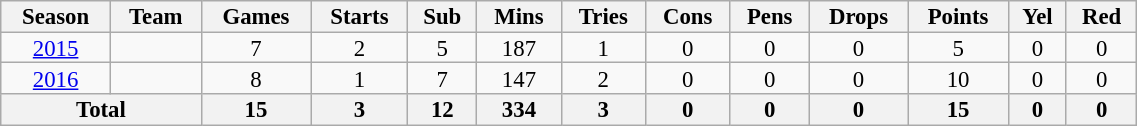<table class="wikitable" style="text-align:center; line-height:90%; font-size:95%; width:60%;">
<tr>
<th>Season</th>
<th>Team</th>
<th>Games</th>
<th>Starts</th>
<th>Sub</th>
<th>Mins</th>
<th>Tries</th>
<th>Cons</th>
<th>Pens</th>
<th>Drops</th>
<th>Points</th>
<th>Yel</th>
<th>Red</th>
</tr>
<tr>
<td><a href='#'>2015</a></td>
<td></td>
<td>7</td>
<td>2</td>
<td>5</td>
<td>187</td>
<td>1</td>
<td>0</td>
<td>0</td>
<td>0</td>
<td>5</td>
<td>0</td>
<td>0</td>
</tr>
<tr>
<td><a href='#'>2016</a></td>
<td></td>
<td>8</td>
<td>1</td>
<td>7</td>
<td>147</td>
<td>2</td>
<td>0</td>
<td>0</td>
<td>0</td>
<td>10</td>
<td>0</td>
<td>0</td>
</tr>
<tr>
<th colspan="2">Total</th>
<th>15</th>
<th>3</th>
<th>12</th>
<th>334</th>
<th>3</th>
<th>0</th>
<th>0</th>
<th>0</th>
<th>15</th>
<th>0</th>
<th>0</th>
</tr>
</table>
